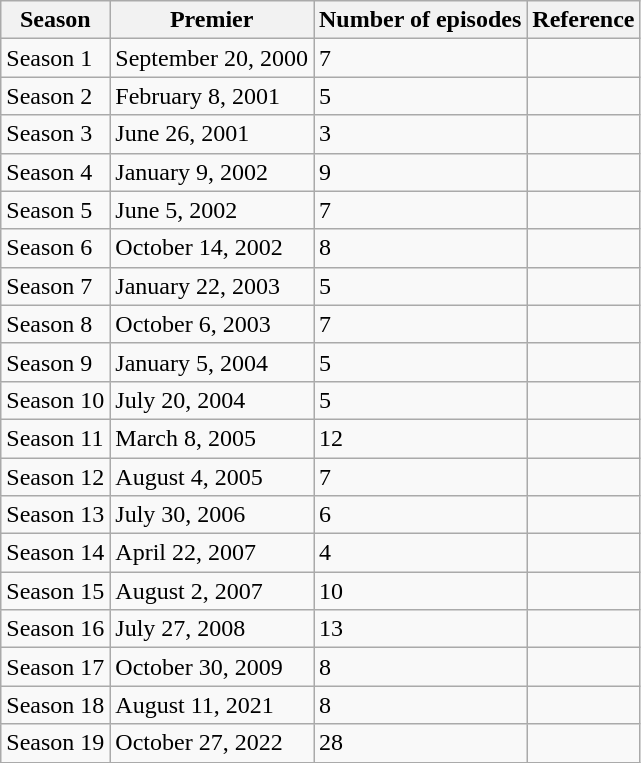<table class="wikitable">
<tr>
<th>Season</th>
<th>Premier</th>
<th>Number of episodes</th>
<th>Reference</th>
</tr>
<tr>
<td>Season 1</td>
<td>September 20, 2000</td>
<td>7</td>
<td></td>
</tr>
<tr>
<td>Season 2</td>
<td>February 8, 2001</td>
<td>5</td>
<td></td>
</tr>
<tr>
<td>Season 3</td>
<td>June 26, 2001</td>
<td>3</td>
<td></td>
</tr>
<tr>
<td>Season 4</td>
<td>January 9, 2002</td>
<td>9</td>
<td></td>
</tr>
<tr>
<td>Season 5</td>
<td>June 5, 2002</td>
<td>7</td>
<td></td>
</tr>
<tr>
<td>Season 6</td>
<td>October 14, 2002</td>
<td>8</td>
<td></td>
</tr>
<tr>
<td>Season 7</td>
<td>January 22, 2003</td>
<td>5</td>
<td></td>
</tr>
<tr>
<td>Season 8</td>
<td>October 6, 2003</td>
<td>7</td>
<td></td>
</tr>
<tr>
<td>Season 9</td>
<td>January 5, 2004</td>
<td>5</td>
<td></td>
</tr>
<tr>
<td>Season 10</td>
<td>July 20, 2004</td>
<td>5</td>
<td></td>
</tr>
<tr>
<td>Season 11</td>
<td>March 8, 2005</td>
<td>12</td>
<td></td>
</tr>
<tr>
<td>Season 12</td>
<td>August 4, 2005</td>
<td>7</td>
<td></td>
</tr>
<tr>
<td>Season 13</td>
<td>July 30, 2006</td>
<td>6</td>
<td></td>
</tr>
<tr>
<td>Season 14</td>
<td>April 22, 2007</td>
<td>4</td>
<td></td>
</tr>
<tr>
<td>Season 15</td>
<td>August 2, 2007</td>
<td>10</td>
<td></td>
</tr>
<tr>
<td>Season 16</td>
<td>July 27, 2008</td>
<td>13</td>
<td></td>
</tr>
<tr>
<td>Season 17</td>
<td>October 30, 2009</td>
<td>8</td>
<td></td>
</tr>
<tr>
<td>Season 18</td>
<td>August 11, 2021</td>
<td>8</td>
<td></td>
</tr>
<tr>
<td>Season 19</td>
<td>October 27, 2022</td>
<td>28</td>
<td></td>
</tr>
</table>
